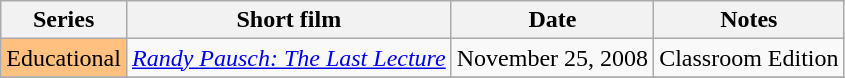<table class="wikitable sortable">
<tr>
<th>Series</th>
<th>Short film</th>
<th>Date</th>
<th>Notes</th>
</tr>
<tr>
<td bgcolor="#ffc080">Educational</td>
<td><em><a href='#'>Randy Pausch: The Last Lecture</a></em></td>
<td>November 25, 2008</td>
<td>Classroom Edition</td>
</tr>
<tr>
</tr>
</table>
